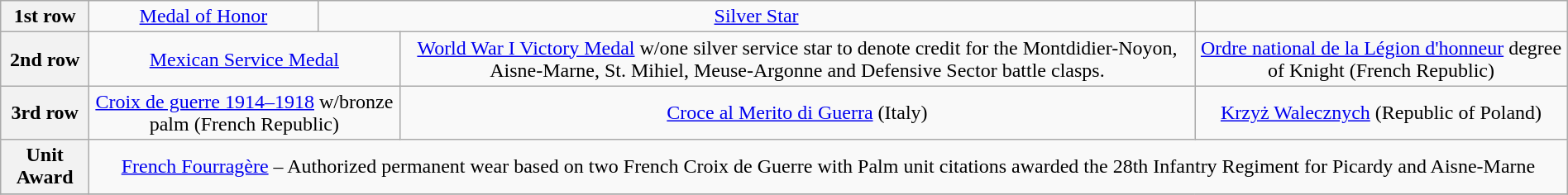<table class="wikitable" style="margin:1em auto; text-align:center;">
<tr>
<th>1st row</th>
<td colspan="2"><a href='#'>Medal of Honor</a></td>
<td colspan="2"><a href='#'>Silver Star</a></td>
</tr>
<tr>
<th>2nd row</th>
<td colspan="3"><a href='#'>Mexican Service Medal</a></td>
<td colspan="3"><a href='#'>World War I Victory Medal</a> w/one silver service star to denote credit for the Montdidier-Noyon, Aisne-Marne, St. Mihiel, Meuse-Argonne and Defensive Sector battle clasps.</td>
<td colspan="3"><a href='#'>Ordre national de la Légion d'honneur</a> degree of Knight (French Republic)</td>
</tr>
<tr>
<th>3rd row</th>
<td colspan="3"><a href='#'>Croix de guerre 1914–1918</a> w/bronze palm (French Republic)</td>
<td colspan="3"><a href='#'>Croce al Merito di Guerra</a> (Italy)</td>
<td colspan="3"><a href='#'>Krzyż Walecznych</a> (Republic of Poland)</td>
</tr>
<tr>
<th>Unit Award</th>
<td colspan="7"><a href='#'>French Fourragère</a> – Authorized permanent wear based on two French Croix de Guerre with Palm unit citations awarded the 28th Infantry Regiment for Picardy and Aisne-Marne</td>
</tr>
<tr>
</tr>
</table>
